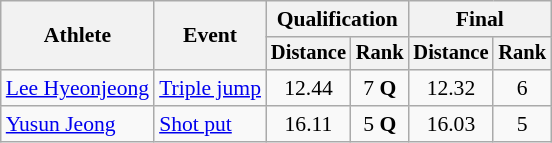<table class=wikitable style="font-size:90%">
<tr>
<th rowspan=2>Athlete</th>
<th rowspan=2>Event</th>
<th colspan=2>Qualification</th>
<th colspan=2>Final</th>
</tr>
<tr style="font-size:95%">
<th>Distance</th>
<th>Rank</th>
<th>Distance</th>
<th>Rank</th>
</tr>
<tr align=center>
<td align=left><a href='#'>Lee Hyeonjeong</a></td>
<td align=left><a href='#'>Triple jump</a></td>
<td>12.44</td>
<td>7 <strong>Q</strong></td>
<td>12.32</td>
<td>6</td>
</tr>
<tr align=center>
<td align=left><a href='#'>Yusun Jeong</a></td>
<td align=left><a href='#'>Shot put</a></td>
<td>16.11</td>
<td>5 <strong>Q</strong></td>
<td>16.03</td>
<td>5</td>
</tr>
</table>
